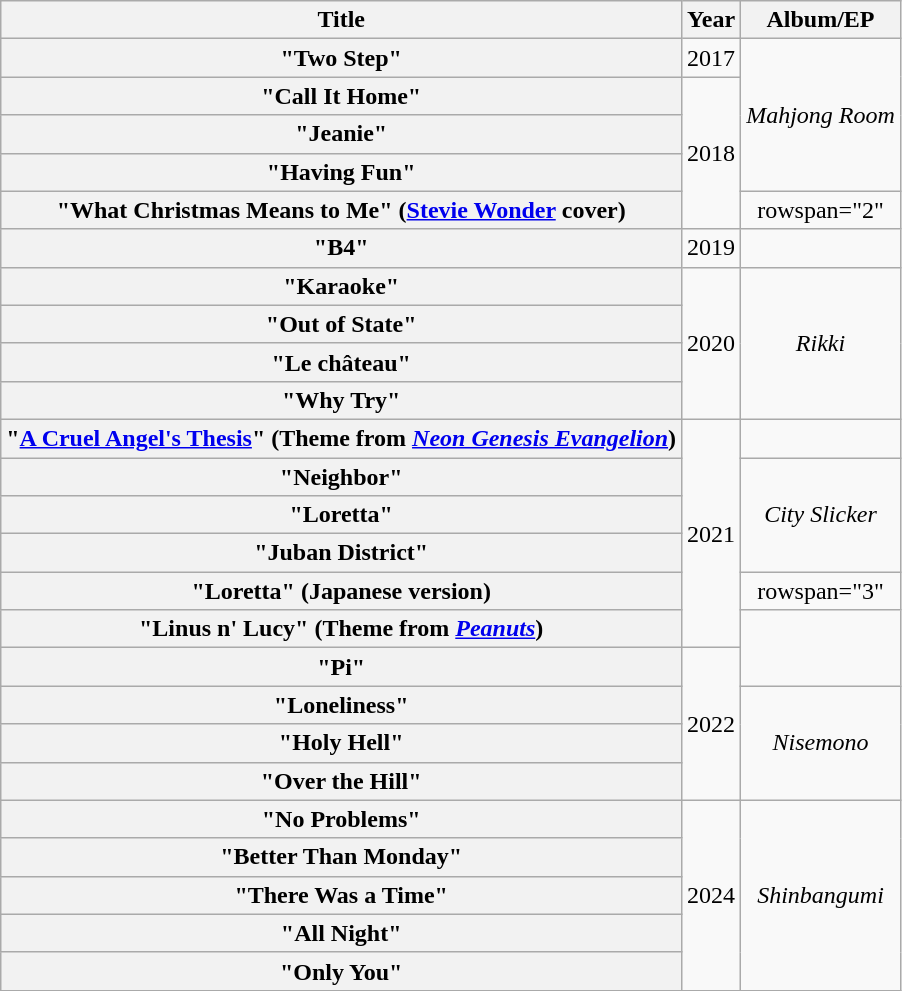<table class="wikitable plainrowheaders" style="text-align:center;">
<tr>
<th scope="col">Title</th>
<th scope="col">Year</th>
<th scope="col">Album/EP</th>
</tr>
<tr>
<th scope="row">"Two Step"</th>
<td>2017</td>
<td rowspan="4"><em>Mahjong Room</em></td>
</tr>
<tr>
<th scope="row">"Call It Home"</th>
<td rowspan="4">2018</td>
</tr>
<tr>
<th scope="row">"Jeanie"</th>
</tr>
<tr>
<th scope="row">"Having Fun"</th>
</tr>
<tr>
<th scope="row">"What Christmas Means to Me" (<a href='#'>Stevie Wonder</a> cover)</th>
<td>rowspan="2" </td>
</tr>
<tr>
<th scope="row">"B4"</th>
<td>2019</td>
</tr>
<tr>
<th scope="row">"Karaoke"</th>
<td rowspan="4">2020</td>
<td rowspan="4"><em>Rikki</em></td>
</tr>
<tr>
<th scope="row">"Out of State"</th>
</tr>
<tr>
<th scope="row">"Le château"</th>
</tr>
<tr>
<th scope="row">"Why Try"</th>
</tr>
<tr>
<th scope="row">"<a href='#'>A Cruel Angel's Thesis</a>" (Theme from <em><a href='#'>Neon Genesis Evangelion</a></em>)</th>
<td rowspan="6">2021</td>
<td></td>
</tr>
<tr>
<th scope="row">"Neighbor"</th>
<td rowspan="3"><em>City Slicker</em></td>
</tr>
<tr>
<th scope="row">"Loretta"</th>
</tr>
<tr>
<th scope="row">"Juban District"</th>
</tr>
<tr>
<th scope="row">"Loretta" (Japanese version)</th>
<td>rowspan="3" </td>
</tr>
<tr>
<th scope="row">"Linus n' Lucy" (Theme from <em><a href='#'>Peanuts</a></em>)</th>
</tr>
<tr>
<th scope="row">"Pi"</th>
<td rowspan="4">2022</td>
</tr>
<tr>
<th scope="row">"Loneliness"</th>
<td rowspan="3"><em>Nisemono</em></td>
</tr>
<tr>
<th scope="row">"Holy Hell"</th>
</tr>
<tr>
<th scope="row">"Over the Hill"</th>
</tr>
<tr>
<th scope="row">"No Problems"</th>
<td rowspan="5">2024</td>
<td rowspan="5"><em>Shinbangumi</em></td>
</tr>
<tr>
<th scope="row">"Better Than Monday"</th>
</tr>
<tr>
<th scope="row">"There Was a Time"</th>
</tr>
<tr>
<th scope="row">"All Night"</th>
</tr>
<tr>
<th scope="row">"Only You"</th>
</tr>
</table>
